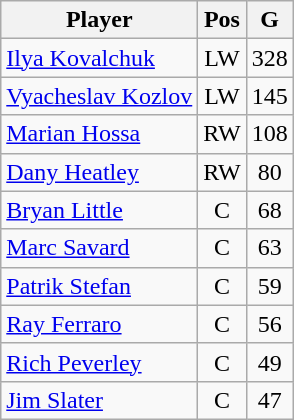<table class="wikitable" style="text-align:center">
<tr>
<th>Player</th>
<th>Pos</th>
<th>G</th>
</tr>
<tr>
<td align="left"><a href='#'>Ilya Kovalchuk</a></td>
<td>LW</td>
<td>328</td>
</tr>
<tr>
<td align="left"><a href='#'>Vyacheslav Kozlov</a></td>
<td>LW</td>
<td>145</td>
</tr>
<tr>
<td align="left"><a href='#'>Marian Hossa</a></td>
<td>RW</td>
<td>108</td>
</tr>
<tr>
<td align="left"><a href='#'>Dany Heatley</a></td>
<td>RW</td>
<td>80</td>
</tr>
<tr>
<td align="left"><a href='#'>Bryan Little</a></td>
<td>C</td>
<td>68</td>
</tr>
<tr>
<td align="left"><a href='#'>Marc Savard</a></td>
<td>C</td>
<td>63</td>
</tr>
<tr>
<td align="left"><a href='#'>Patrik Stefan</a></td>
<td>C</td>
<td>59</td>
</tr>
<tr>
<td align="left"><a href='#'>Ray Ferraro</a></td>
<td>C</td>
<td>56</td>
</tr>
<tr>
<td align="left"><a href='#'>Rich Peverley</a></td>
<td>C</td>
<td>49</td>
</tr>
<tr>
<td align="left"><a href='#'>Jim Slater</a></td>
<td>C</td>
<td>47</td>
</tr>
</table>
